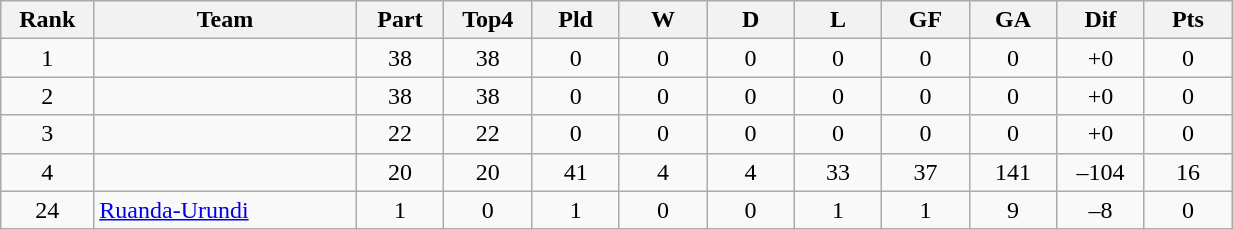<table class="wikitable sortable" width=65% style="text-align:center">
<tr>
<th width=5%>Rank</th>
<th width=15%>Team</th>
<th width=5%>Part</th>
<th width=5%>Top4</th>
<th width=5%>Pld</th>
<th width=5%>W</th>
<th width=5%>D</th>
<th width=5%>L</th>
<th width=5%>GF</th>
<th width=5%>GA</th>
<th width=5%>Dif</th>
<th width=5%>Pts</th>
</tr>
<tr>
<td>1</td>
<td style="text-align:left;"></td>
<td>38</td>
<td>38</td>
<td>0</td>
<td>0</td>
<td>0</td>
<td>0</td>
<td>0</td>
<td>0</td>
<td>+0</td>
<td>0</td>
</tr>
<tr>
<td>2</td>
<td style="text-align:left;"></td>
<td>38</td>
<td>38</td>
<td>0</td>
<td>0</td>
<td>0</td>
<td>0</td>
<td>0</td>
<td>0</td>
<td>+0</td>
<td>0</td>
</tr>
<tr>
<td>3</td>
<td style="text-align:left;"></td>
<td>22</td>
<td>22</td>
<td>0</td>
<td>0</td>
<td>0</td>
<td>0</td>
<td>0</td>
<td>0</td>
<td>+0</td>
<td>0</td>
</tr>
<tr>
<td>4</td>
<td style="text-align:left;"></td>
<td>20</td>
<td>20</td>
<td>41</td>
<td>4</td>
<td>4</td>
<td>33</td>
<td>37</td>
<td>141</td>
<td>–104</td>
<td>16</td>
</tr>
<tr>
<td>24</td>
<td style="text-align:left;"> <a href='#'>Ruanda-Urundi</a></td>
<td>1</td>
<td>0</td>
<td>1</td>
<td>0</td>
<td>0</td>
<td>1</td>
<td>1</td>
<td>9</td>
<td>–8</td>
<td>0</td>
</tr>
</table>
